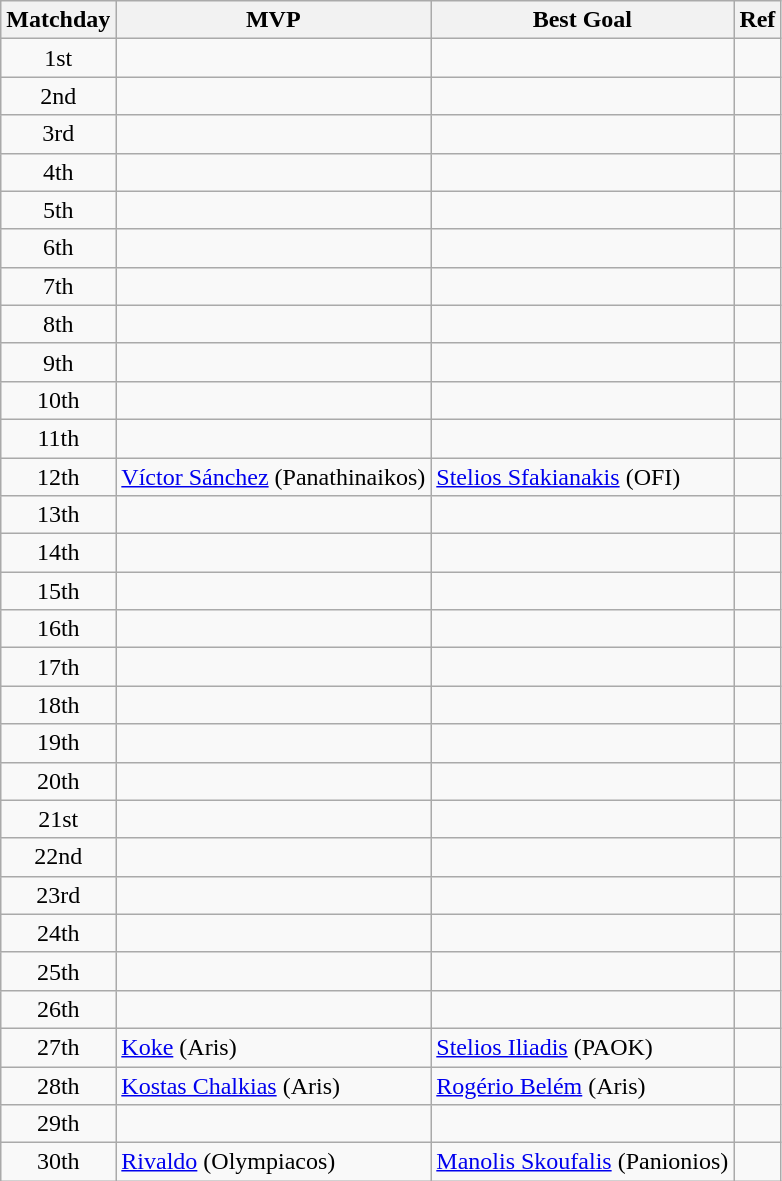<table class="wikitable">
<tr>
<th>Matchday</th>
<th>MVP</th>
<th>Best Goal</th>
<th>Ref</th>
</tr>
<tr>
<td align="center">1st</td>
<td></td>
<td></td>
<td align="center"></td>
</tr>
<tr>
<td align="center">2nd</td>
<td></td>
<td></td>
<td align="center"></td>
</tr>
<tr>
<td align="center">3rd</td>
<td></td>
<td></td>
<td align="center"></td>
</tr>
<tr>
<td align="center">4th</td>
<td></td>
<td></td>
<td align="center"></td>
</tr>
<tr>
<td align="center">5th</td>
<td></td>
<td></td>
<td align="center"></td>
</tr>
<tr>
<td align="center">6th</td>
<td></td>
<td></td>
<td align="center"></td>
</tr>
<tr>
<td align="center">7th</td>
<td></td>
<td></td>
<td align="center"></td>
</tr>
<tr>
<td align="center">8th</td>
<td></td>
<td></td>
<td align="center"></td>
</tr>
<tr>
<td align="center">9th</td>
<td></td>
<td></td>
<td align="center"></td>
</tr>
<tr>
<td align="center">10th</td>
<td></td>
<td></td>
<td align="center"></td>
</tr>
<tr>
<td align="center">11th</td>
<td></td>
<td></td>
<td align="center"></td>
</tr>
<tr>
<td align="center">12th</td>
<td> <a href='#'>Víctor Sánchez</a> (Panathinaikos)</td>
<td> <a href='#'>Stelios Sfakianakis</a> (OFI)</td>
<td align="center"></td>
</tr>
<tr>
<td align="center">13th</td>
<td></td>
<td></td>
<td align="center"></td>
</tr>
<tr>
<td align="center">14th</td>
<td></td>
<td></td>
<td align="center"></td>
</tr>
<tr>
<td align="center">15th</td>
<td></td>
<td></td>
<td align="center"></td>
</tr>
<tr>
<td align="center">16th</td>
<td></td>
<td></td>
<td align="center"></td>
</tr>
<tr>
<td align="center">17th</td>
<td></td>
<td></td>
<td align="center"></td>
</tr>
<tr>
<td align="center">18th</td>
<td></td>
<td></td>
<td align="center"></td>
</tr>
<tr>
<td align="center">19th</td>
<td></td>
<td></td>
<td align="center"></td>
</tr>
<tr>
<td align="center">20th</td>
<td></td>
<td></td>
<td align="center"></td>
</tr>
<tr>
<td align="center">21st</td>
<td></td>
<td></td>
<td align="center"></td>
</tr>
<tr>
<td align="center">22nd</td>
<td></td>
<td></td>
<td align="center"></td>
</tr>
<tr>
<td align="center">23rd</td>
<td></td>
<td></td>
<td align="center"></td>
</tr>
<tr>
<td align="center">24th</td>
<td></td>
<td></td>
<td align="center"></td>
</tr>
<tr>
<td align="center">25th</td>
<td></td>
<td></td>
<td align="center"></td>
</tr>
<tr>
<td align="center">26th</td>
<td></td>
<td></td>
<td align="center"></td>
</tr>
<tr>
<td align="center">27th</td>
<td> <a href='#'>Koke</a> (Aris)</td>
<td> <a href='#'>Stelios Iliadis</a> (PAOK)</td>
<td align="center"></td>
</tr>
<tr>
<td align="center">28th</td>
<td> <a href='#'>Kostas Chalkias</a> (Aris)</td>
<td> <a href='#'>Rogério Belém</a> (Aris)</td>
<td align="center"></td>
</tr>
<tr>
<td align="center">29th</td>
<td></td>
<td></td>
<td align="center"></td>
</tr>
<tr>
<td align="center">30th</td>
<td> <a href='#'>Rivaldo</a> (Olympiacos)</td>
<td> <a href='#'>Manolis Skoufalis</a> (Panionios)</td>
<td align="center"></td>
</tr>
</table>
